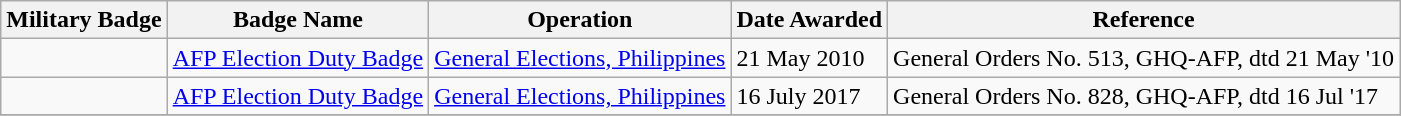<table class="wikitable">
<tr>
<th>Military Badge</th>
<th>Badge Name</th>
<th>Operation</th>
<th>Date Awarded</th>
<th>Reference</th>
</tr>
<tr>
<td></td>
<td><a href='#'>AFP Election Duty Badge</a></td>
<td><a href='#'>General Elections, Philippines</a></td>
<td>21 May 2010</td>
<td>General Orders No. 513, GHQ-AFP, dtd 21 May '10</td>
</tr>
<tr>
<td></td>
<td><a href='#'>AFP Election Duty Badge</a></td>
<td><a href='#'>General Elections, Philippines</a></td>
<td>16 July 2017</td>
<td>General Orders No. 828, GHQ-AFP, dtd 16 Jul '17</td>
</tr>
<tr>
</tr>
</table>
